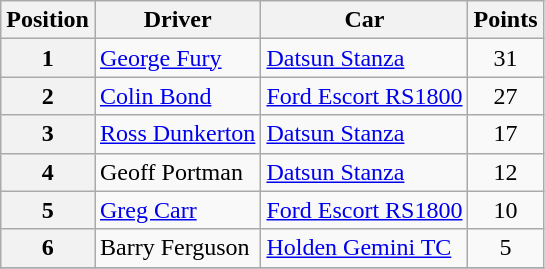<table class="wikitable" border="1">
<tr>
<th>Position</th>
<th>Driver</th>
<th>Car</th>
<th>Points</th>
</tr>
<tr>
<th>1</th>
<td><a href='#'>George Fury</a></td>
<td><a href='#'>Datsun Stanza</a></td>
<td align="center">31</td>
</tr>
<tr>
<th>2</th>
<td><a href='#'>Colin Bond</a></td>
<td><a href='#'>Ford Escort RS1800</a></td>
<td align="center">27</td>
</tr>
<tr>
<th>3</th>
<td><a href='#'>Ross Dunkerton</a></td>
<td><a href='#'>Datsun Stanza</a></td>
<td align="center">17</td>
</tr>
<tr>
<th>4</th>
<td>Geoff Portman</td>
<td><a href='#'>Datsun Stanza</a></td>
<td align="center">12</td>
</tr>
<tr>
<th>5</th>
<td><a href='#'>Greg Carr</a></td>
<td><a href='#'>Ford Escort RS1800</a></td>
<td align="center">10</td>
</tr>
<tr>
<th>6</th>
<td>Barry Ferguson</td>
<td><a href='#'>Holden Gemini TC</a></td>
<td align="center">5</td>
</tr>
<tr>
</tr>
</table>
